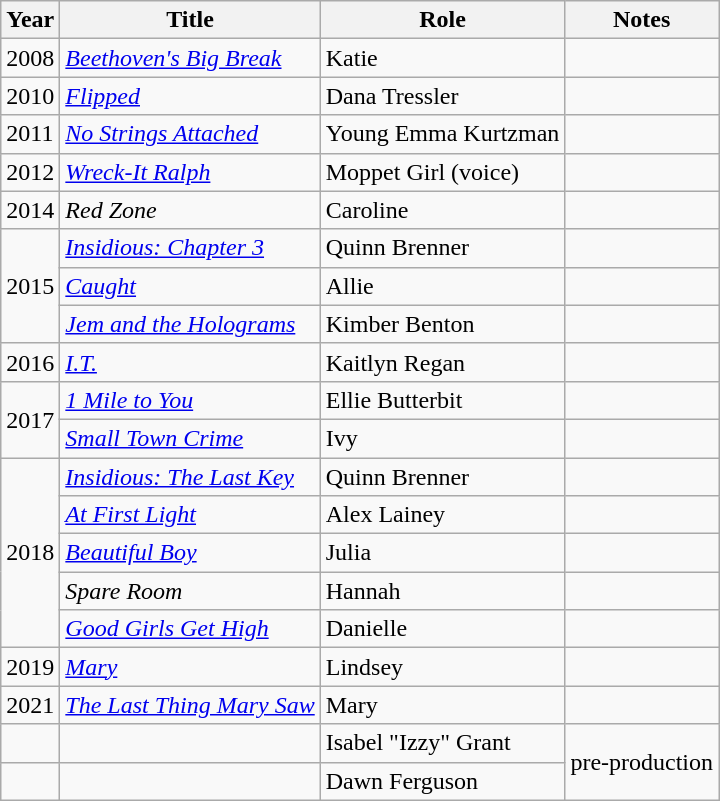<table class="wikitable sortable">
<tr>
<th>Year</th>
<th>Title</th>
<th>Role</th>
<th class="unsortable">Notes</th>
</tr>
<tr>
<td>2008</td>
<td><em><a href='#'>Beethoven's Big Break</a></em></td>
<td>Katie</td>
<td></td>
</tr>
<tr>
<td>2010</td>
<td><em><a href='#'>Flipped</a></em></td>
<td>Dana Tressler</td>
<td></td>
</tr>
<tr>
<td>2011</td>
<td><em><a href='#'>No Strings Attached</a></em></td>
<td>Young Emma Kurtzman</td>
<td></td>
</tr>
<tr>
<td>2012</td>
<td><em><a href='#'>Wreck-It Ralph</a></em></td>
<td>Moppet Girl (voice)</td>
<td></td>
</tr>
<tr>
<td>2014</td>
<td><em>Red Zone</em></td>
<td>Caroline</td>
<td></td>
</tr>
<tr>
<td rowspan="3">2015</td>
<td><em><a href='#'>Insidious: Chapter 3</a></em></td>
<td>Quinn Brenner</td>
<td></td>
</tr>
<tr>
<td><em><a href='#'>Caught</a></em></td>
<td>Allie</td>
<td></td>
</tr>
<tr>
<td><em><a href='#'>Jem and the Holograms</a></em></td>
<td>Kimber Benton</td>
<td></td>
</tr>
<tr>
<td>2016</td>
<td><em><a href='#'>I.T.</a></em></td>
<td>Kaitlyn Regan</td>
<td></td>
</tr>
<tr>
<td rowspan="2">2017</td>
<td><em><a href='#'>1 Mile to You</a></em></td>
<td>Ellie Butterbit</td>
<td></td>
</tr>
<tr>
<td><em><a href='#'>Small Town Crime</a></em></td>
<td>Ivy</td>
<td></td>
</tr>
<tr>
<td rowspan="5">2018</td>
<td><em><a href='#'>Insidious: The Last Key</a></em></td>
<td>Quinn Brenner</td>
<td></td>
</tr>
<tr>
<td><em><a href='#'>At First Light</a></em></td>
<td>Alex Lainey</td>
<td></td>
</tr>
<tr>
<td><em><a href='#'>Beautiful Boy</a></em></td>
<td>Julia</td>
<td></td>
</tr>
<tr>
<td><em>Spare Room</em></td>
<td>Hannah</td>
<td></td>
</tr>
<tr>
<td><em><a href='#'>Good Girls Get High</a></em></td>
<td>Danielle</td>
<td></td>
</tr>
<tr>
<td>2019</td>
<td><em><a href='#'>Mary</a></em></td>
<td>Lindsey</td>
<td></td>
</tr>
<tr>
<td>2021</td>
<td><em><a href='#'>The Last Thing Mary Saw</a></em></td>
<td>Mary</td>
<td></td>
</tr>
<tr>
<td></td>
<td></td>
<td>Isabel "Izzy" Grant</td>
<td rowspan="2">pre-production</td>
</tr>
<tr>
<td></td>
<td></td>
<td>Dawn Ferguson</td>
</tr>
</table>
